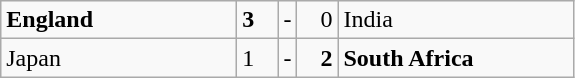<table class="wikitable">
<tr>
<td width=150> <strong>England</strong></td>
<td style="width:20px; text-align:left;"><strong>3</strong></td>
<td>-</td>
<td style="width:20px; text-align:right;">0</td>
<td width=150> India</td>
</tr>
<tr>
<td> Japan</td>
<td style="text-align:left;">1</td>
<td>-</td>
<td style="text-align:right;"><strong>2</strong></td>
<td> <strong>South Africa</strong></td>
</tr>
</table>
